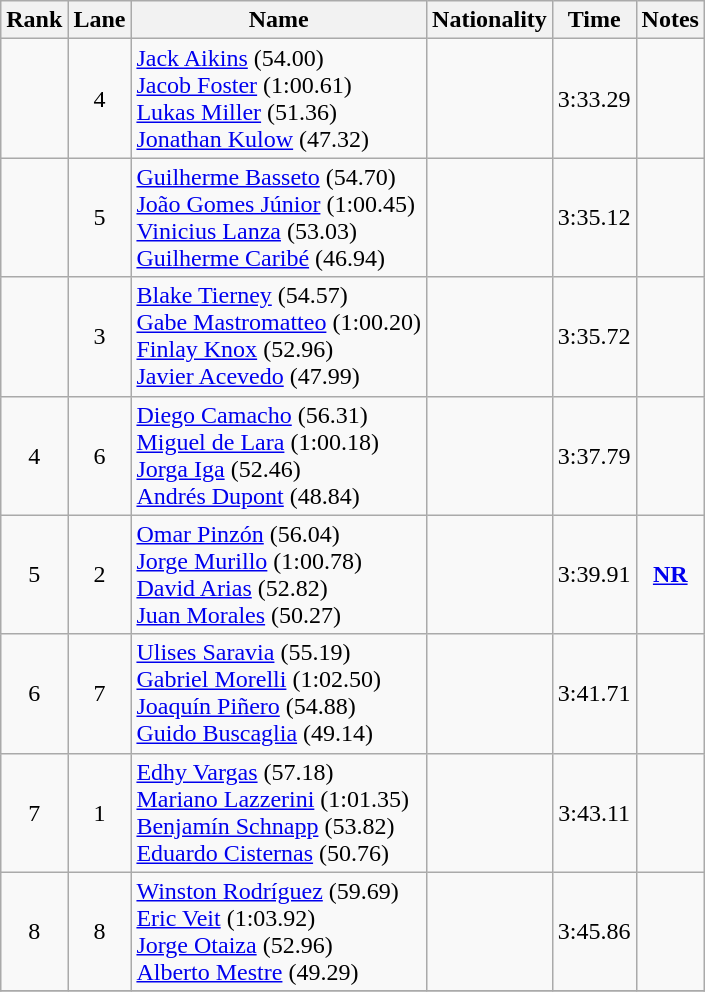<table class="wikitable sortable" style="text-align:center">
<tr>
<th>Rank</th>
<th>Lane</th>
<th>Name</th>
<th>Nationality</th>
<th>Time</th>
<th>Notes</th>
</tr>
<tr>
<td></td>
<td>4</td>
<td align="left"><a href='#'>Jack Aikins</a> (54.00)<br><a href='#'>Jacob Foster</a> (1:00.61)<br><a href='#'>Lukas Miller</a> (51.36)<br><a href='#'>Jonathan Kulow</a> (47.32)</td>
<td align="left"></td>
<td>3:33.29</td>
<td></td>
</tr>
<tr>
<td></td>
<td>5</td>
<td align="left"><a href='#'>Guilherme Basseto</a> (54.70)<br><a href='#'>João Gomes Júnior</a> (1:00.45)<br><a href='#'>Vinicius Lanza</a> (53.03)<br><a href='#'>Guilherme Caribé</a> (46.94)</td>
<td align="left"></td>
<td>3:35.12</td>
<td></td>
</tr>
<tr>
<td></td>
<td>3</td>
<td align="left"><a href='#'>Blake Tierney</a> (54.57)<br><a href='#'>Gabe Mastromatteo</a> (1:00.20)<br><a href='#'>Finlay Knox</a> (52.96)<br><a href='#'>Javier Acevedo</a> (47.99)</td>
<td align="left"></td>
<td>3:35.72</td>
<td></td>
</tr>
<tr>
<td>4</td>
<td>6</td>
<td align="left"><a href='#'>Diego Camacho</a> (56.31)<br><a href='#'>Miguel de Lara</a> (1:00.18)<br><a href='#'>Jorga Iga</a> (52.46)<br><a href='#'>Andrés Dupont</a> (48.84)</td>
<td align="left"></td>
<td>3:37.79</td>
<td></td>
</tr>
<tr>
<td>5</td>
<td>2</td>
<td align="left"><a href='#'>Omar Pinzón</a> (56.04)<br><a href='#'>Jorge Murillo</a> (1:00.78)<br><a href='#'>David Arias</a> (52.82)<br><a href='#'>Juan Morales</a> (50.27)</td>
<td align="left"></td>
<td>3:39.91</td>
<td><strong><a href='#'>NR</a></strong></td>
</tr>
<tr>
<td>6</td>
<td>7</td>
<td align="left"><a href='#'>Ulises Saravia</a> (55.19)<br><a href='#'>Gabriel Morelli</a> (1:02.50)<br><a href='#'>Joaquín Piñero</a> (54.88)<br><a href='#'>Guido Buscaglia</a> (49.14)</td>
<td align="left"></td>
<td>3:41.71</td>
<td></td>
</tr>
<tr>
<td>7</td>
<td>1</td>
<td align="left"><a href='#'>Edhy Vargas</a> (57.18)<br><a href='#'>Mariano Lazzerini</a> (1:01.35)<br><a href='#'>Benjamín Schnapp</a> (53.82)<br><a href='#'>Eduardo Cisternas</a> (50.76)</td>
<td align="left"></td>
<td>3:43.11</td>
<td></td>
</tr>
<tr>
<td>8</td>
<td>8</td>
<td align="left"><a href='#'>Winston Rodríguez</a> (59.69)<br><a href='#'>Eric Veit</a> (1:03.92)<br><a href='#'>Jorge Otaiza</a> (52.96)<br><a href='#'>Alberto Mestre</a> (49.29)</td>
<td align="left"></td>
<td>3:45.86</td>
<td></td>
</tr>
<tr>
</tr>
</table>
